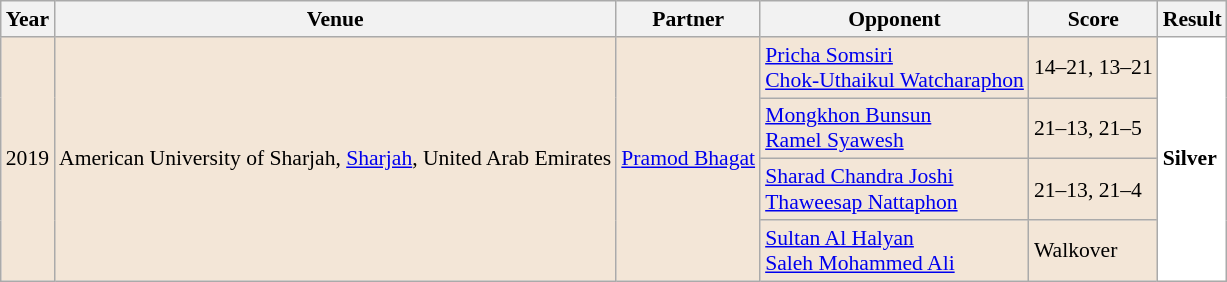<table class="sortable wikitable" style="font-size: 90%;">
<tr>
<th>Year</th>
<th>Venue</th>
<th>Partner</th>
<th>Opponent</th>
<th>Score</th>
<th>Result</th>
</tr>
<tr style="background:#F3E6D7">
<td rowspan="4" align="center">2019</td>
<td rowspan="4" align="left">American University of Sharjah, <a href='#'>Sharjah</a>, United Arab Emirates</td>
<td rowspan="4" align="left"> <a href='#'>Pramod Bhagat</a></td>
<td align="left"> <a href='#'>Pricha Somsiri</a> <br> <a href='#'>Chok-Uthaikul Watcharaphon</a></td>
<td align="left">14–21, 13–21</td>
<td rowspan="4" style="text-align:left; background:white"> <strong>Silver</strong></td>
</tr>
<tr style="background:#F3E6D7">
<td align="left"> <a href='#'>Mongkhon Bunsun</a> <br> <a href='#'>Ramel Syawesh</a></td>
<td align="left">21–13, 21–5</td>
</tr>
<tr style="background:#F3E6D7">
<td align="left"> <a href='#'>Sharad Chandra Joshi</a> <br> <a href='#'>Thaweesap Nattaphon</a></td>
<td align="left">21–13, 21–4</td>
</tr>
<tr style="background:#F3E6D7">
<td align="left"> <a href='#'>Sultan Al Halyan</a><br> <a href='#'>Saleh Mohammed Ali</a></td>
<td align="left">Walkover</td>
</tr>
</table>
